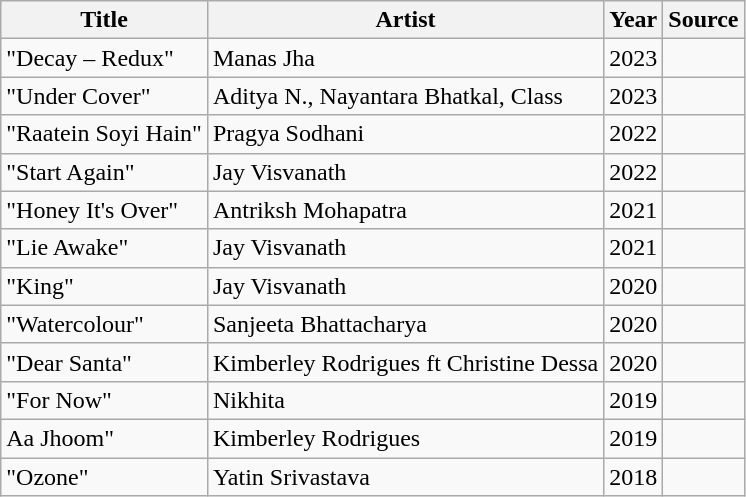<table class="wikitable">
<tr>
<th>Title</th>
<th>Artist</th>
<th>Year</th>
<th>Source</th>
</tr>
<tr>
<td>"Decay – Redux"</td>
<td>Manas Jha</td>
<td>2023</td>
<td></td>
</tr>
<tr>
<td>"Under Cover"</td>
<td>Aditya N., Nayantara Bhatkal, Class</td>
<td>2023</td>
<td></td>
</tr>
<tr>
<td>"Raatein Soyi Hain"</td>
<td>Pragya Sodhani</td>
<td>2022</td>
<td></td>
</tr>
<tr>
<td>"Start Again"</td>
<td>Jay Visvanath</td>
<td>2022</td>
<td></td>
</tr>
<tr>
<td>"Honey It's Over"</td>
<td>Antriksh Mohapatra</td>
<td>2021</td>
<td></td>
</tr>
<tr>
<td>"Lie Awake"</td>
<td>Jay Visvanath</td>
<td>2021</td>
<td></td>
</tr>
<tr>
<td>"King"</td>
<td>Jay Visvanath</td>
<td>2020</td>
<td></td>
</tr>
<tr>
<td>"Watercolour"</td>
<td>Sanjeeta Bhattacharya</td>
<td>2020</td>
<td></td>
</tr>
<tr>
<td>"Dear Santa"</td>
<td>Kimberley Rodrigues ft Christine Dessa</td>
<td>2020</td>
<td></td>
</tr>
<tr>
<td>"For Now"</td>
<td>Nikhita</td>
<td>2019</td>
<td></td>
</tr>
<tr>
<td>Aa Jhoom"</td>
<td>Kimberley Rodrigues</td>
<td>2019</td>
<td></td>
</tr>
<tr>
<td>"Ozone"</td>
<td>Yatin Srivastava</td>
<td>2018</td>
<td></td>
</tr>
</table>
